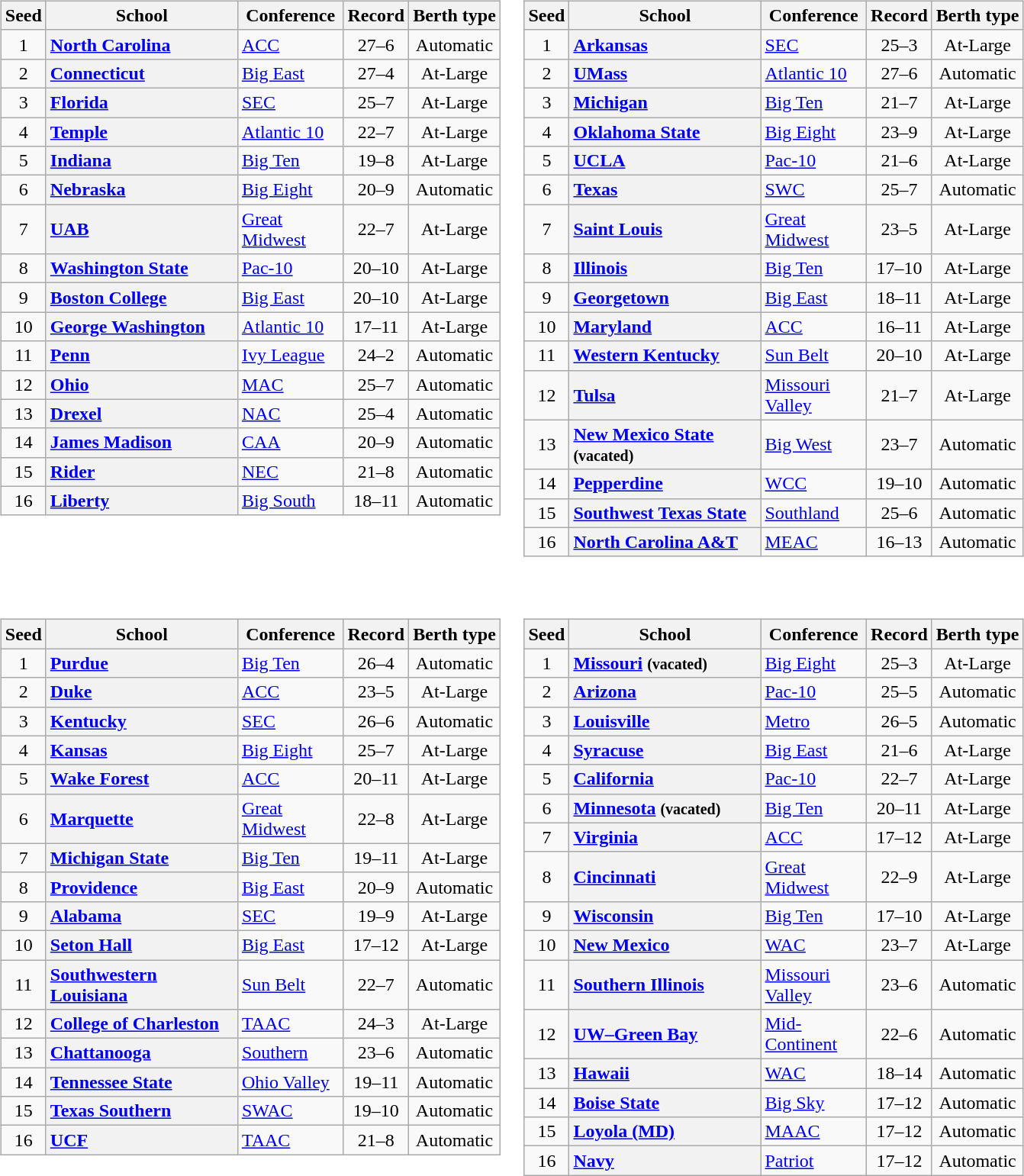<table>
<tr>
<td valign=top><br><table class="wikitable sortable plainrowheaders">
<tr>
<th scope="col">Seed</th>
<th scope="col" style="width: 160px;">School</th>
<th scope="col" style="width: 85px;">Conference</th>
<th scope="col">Record</th>
<th scope="col">Berth type</th>
</tr>
<tr>
<td align=center>1</td>
<th scope="row" style="text-align:left"><a href='#'>North Carolina</a></th>
<td><a href='#'>ACC</a></td>
<td align=center>27–6</td>
<td align=center>Automatic</td>
</tr>
<tr>
<td align=center>2</td>
<th scope="row" style="text-align:left"><a href='#'>Connecticut</a></th>
<td><a href='#'>Big East</a></td>
<td align=center>27–4</td>
<td align=center>At-Large</td>
</tr>
<tr>
<td align=center>3</td>
<th scope="row" style="text-align:left"><a href='#'>Florida</a></th>
<td><a href='#'>SEC</a></td>
<td align=center>25–7</td>
<td align=center>At-Large</td>
</tr>
<tr>
<td align=center>4</td>
<th scope="row" style="text-align:left"><a href='#'>Temple</a></th>
<td><a href='#'>Atlantic 10</a></td>
<td align=center>22–7</td>
<td align=center>At-Large</td>
</tr>
<tr>
<td align=center>5</td>
<th scope="row" style="text-align:left"><a href='#'>Indiana</a></th>
<td><a href='#'>Big Ten</a></td>
<td align=center>19–8</td>
<td align=center>At-Large</td>
</tr>
<tr>
<td align=center>6</td>
<th scope="row" style="text-align:left"><a href='#'>Nebraska</a></th>
<td><a href='#'>Big Eight</a></td>
<td align=center>20–9</td>
<td align=center>Automatic</td>
</tr>
<tr>
<td align=center>7</td>
<th scope="row" style="text-align:left"><a href='#'>UAB</a></th>
<td><a href='#'>Great Midwest</a></td>
<td align=center>22–7</td>
<td align=center>At-Large</td>
</tr>
<tr>
<td align=center>8</td>
<th scope="row" style="text-align:left"><a href='#'>Washington State</a></th>
<td><a href='#'>Pac-10</a></td>
<td align=center>20–10</td>
<td align=center>At-Large</td>
</tr>
<tr>
<td align=center>9</td>
<th scope="row" style="text-align:left"><a href='#'>Boston College</a></th>
<td><a href='#'>Big East</a></td>
<td align=center>20–10</td>
<td align=center>At-Large</td>
</tr>
<tr>
<td align=center>10</td>
<th scope="row" style="text-align:left"><a href='#'>George Washington</a></th>
<td><a href='#'>Atlantic 10</a></td>
<td align=center>17–11</td>
<td align=center>At-Large</td>
</tr>
<tr>
<td align=center>11</td>
<th scope="row" style="text-align:left"><a href='#'>Penn</a></th>
<td><a href='#'>Ivy League</a></td>
<td align=center>24–2</td>
<td align=center>Automatic</td>
</tr>
<tr>
<td align=center>12</td>
<th scope="row" style="text-align:left"><a href='#'>Ohio</a></th>
<td><a href='#'>MAC</a></td>
<td align=center>25–7</td>
<td align=center>Automatic</td>
</tr>
<tr>
<td align=center>13</td>
<th scope="row" style="text-align:left"><a href='#'>Drexel</a></th>
<td><a href='#'>NAC</a></td>
<td align=center>25–4</td>
<td align=center>Automatic</td>
</tr>
<tr>
<td align=center>14</td>
<th scope="row" style="text-align:left"><a href='#'>James Madison</a></th>
<td><a href='#'>CAA</a></td>
<td align=center>20–9</td>
<td align=center>Automatic</td>
</tr>
<tr>
<td align=center>15</td>
<th scope="row" style="text-align:left"><a href='#'>Rider</a></th>
<td><a href='#'>NEC</a></td>
<td align=center>21–8</td>
<td align=center>Automatic</td>
</tr>
<tr>
<td align=center>16</td>
<th scope="row" style="text-align:left"><a href='#'>Liberty</a></th>
<td><a href='#'>Big South</a></td>
<td align=center>18–11</td>
<td align=center>Automatic</td>
</tr>
</table>
</td>
<td valign=top><br><table class="wikitable sortable plainrowheaders">
<tr>
<th scope="col">Seed</th>
<th scope="col" style="width: 160px;">School</th>
<th scope="col" style="width: 85px;">Conference</th>
<th scope="col">Record</th>
<th scope="col">Berth type</th>
</tr>
<tr>
<td align=center>1</td>
<th scope="row" style="text-align:left"><a href='#'>Arkansas</a></th>
<td><a href='#'>SEC</a></td>
<td align=center>25–3</td>
<td align=center>At-Large</td>
</tr>
<tr>
<td align=center>2</td>
<th scope="row" style="text-align:left"><a href='#'>UMass</a></th>
<td><a href='#'>Atlantic 10</a></td>
<td align=center>27–6</td>
<td align=center>Automatic</td>
</tr>
<tr>
<td align=center>3</td>
<th scope="row" style="text-align:left"><a href='#'>Michigan</a></th>
<td><a href='#'>Big Ten</a></td>
<td align=center>21–7</td>
<td align=center>At-Large</td>
</tr>
<tr>
<td align=center>4</td>
<th scope="row" style="text-align:left"><a href='#'>Oklahoma State</a></th>
<td><a href='#'>Big Eight</a></td>
<td align=center>23–9</td>
<td align=center>At-Large</td>
</tr>
<tr>
<td align=center>5</td>
<th scope="row" style="text-align:left"><a href='#'>UCLA</a></th>
<td><a href='#'>Pac-10</a></td>
<td align=center>21–6</td>
<td align=center>At-Large</td>
</tr>
<tr>
<td align=center>6</td>
<th scope="row" style="text-align:left"><a href='#'>Texas</a></th>
<td><a href='#'>SWC</a></td>
<td align=center>25–7</td>
<td align=center>Automatic</td>
</tr>
<tr>
<td align=center>7</td>
<th scope="row" style="text-align:left"><a href='#'>Saint Louis</a></th>
<td><a href='#'>Great Midwest</a></td>
<td align=center>23–5</td>
<td align=center>At-Large</td>
</tr>
<tr>
<td align=center>8</td>
<th scope="row" style="text-align:left"><a href='#'>Illinois</a></th>
<td><a href='#'>Big Ten</a></td>
<td align=center>17–10</td>
<td align=center>At-Large</td>
</tr>
<tr>
<td align=center>9</td>
<th scope="row" style="text-align:left"><a href='#'>Georgetown</a></th>
<td><a href='#'>Big East</a></td>
<td align=center>18–11</td>
<td align=center>At-Large</td>
</tr>
<tr>
<td align=center>10</td>
<th scope="row" style="text-align:left"><a href='#'>Maryland</a></th>
<td><a href='#'>ACC</a></td>
<td align=center>16–11</td>
<td align=center>At-Large</td>
</tr>
<tr>
<td align=center>11</td>
<th scope="row" style="text-align:left"><a href='#'>Western Kentucky</a></th>
<td><a href='#'>Sun Belt</a></td>
<td align=center>20–10</td>
<td align=center>At-Large</td>
</tr>
<tr>
<td align=center>12</td>
<th scope="row" style="text-align:left"><a href='#'>Tulsa</a></th>
<td><a href='#'>Missouri Valley</a></td>
<td align=center>21–7</td>
<td align=center>At-Large</td>
</tr>
<tr>
<td align=center>13</td>
<th scope="row" style="text-align:left"><a href='#'>New Mexico State</a> <small>(vacated)</small></th>
<td><a href='#'>Big West</a></td>
<td align=center>23–7</td>
<td align=center>Automatic</td>
</tr>
<tr>
<td align=center>14</td>
<th scope="row" style="text-align:left"><a href='#'>Pepperdine</a></th>
<td><a href='#'>WCC</a></td>
<td align=center>19–10</td>
<td align=center>Automatic</td>
</tr>
<tr>
<td align=center>15</td>
<th scope="row" style="text-align:left"><a href='#'>Southwest Texas State</a></th>
<td><a href='#'>Southland</a></td>
<td align=center>25–6</td>
<td align=center>Automatic</td>
</tr>
<tr>
<td align=center>16</td>
<th scope="row" style="text-align:left"><a href='#'>North Carolina A&T</a></th>
<td><a href='#'>MEAC</a></td>
<td align=center>16–13</td>
<td align=center>Automatic</td>
</tr>
</table>
</td>
</tr>
<tr>
<td valign=top><br><table class="wikitable sortable plainrowheaders">
<tr>
<th scope="col">Seed</th>
<th scope="col" style="width: 160px;">School</th>
<th scope="col" style="width: 85px;">Conference</th>
<th scope="col">Record</th>
<th scope="col">Berth type</th>
</tr>
<tr>
<td align=center>1</td>
<th scope="row" style="text-align:left"><a href='#'>Purdue</a></th>
<td><a href='#'>Big Ten</a></td>
<td align=center>26–4</td>
<td align=center>Automatic</td>
</tr>
<tr>
<td align=center>2</td>
<th scope="row" style="text-align:left"><a href='#'>Duke</a></th>
<td><a href='#'>ACC</a></td>
<td align=center>23–5</td>
<td align=center>At-Large</td>
</tr>
<tr>
<td align=center>3</td>
<th scope="row" style="text-align:left"><a href='#'>Kentucky</a></th>
<td><a href='#'>SEC</a></td>
<td align=center>26–6</td>
<td align=center>Automatic</td>
</tr>
<tr>
<td align=center>4</td>
<th scope="row" style="text-align:left"><a href='#'>Kansas</a></th>
<td><a href='#'>Big Eight</a></td>
<td align=center>25–7</td>
<td align=center>At-Large</td>
</tr>
<tr>
<td align=center>5</td>
<th scope="row" style="text-align:left"><a href='#'>Wake Forest</a></th>
<td><a href='#'>ACC</a></td>
<td align=center>20–11</td>
<td align=center>At-Large</td>
</tr>
<tr>
<td align=center>6</td>
<th scope="row" style="text-align:left"><a href='#'>Marquette</a></th>
<td><a href='#'>Great Midwest</a></td>
<td align=center>22–8</td>
<td align=center>At-Large</td>
</tr>
<tr>
<td align=center>7</td>
<th scope="row" style="text-align:left"><a href='#'>Michigan State</a></th>
<td><a href='#'>Big Ten</a></td>
<td align=center>19–11</td>
<td align=center>At-Large</td>
</tr>
<tr>
<td align=center>8</td>
<th scope="row" style="text-align:left"><a href='#'>Providence</a></th>
<td><a href='#'>Big East</a></td>
<td align=center>20–9</td>
<td align=center>Automatic</td>
</tr>
<tr>
<td align=center>9</td>
<th scope="row" style="text-align:left"><a href='#'>Alabama</a></th>
<td><a href='#'>SEC</a></td>
<td align=center>19–9</td>
<td align=center>At-Large</td>
</tr>
<tr>
<td align=center>10</td>
<th scope="row" style="text-align:left"><a href='#'>Seton Hall</a></th>
<td><a href='#'>Big East</a></td>
<td align=center>17–12</td>
<td align=center>At-Large</td>
</tr>
<tr>
<td align=center>11</td>
<th scope="row" style="text-align:left"><a href='#'>Southwestern Louisiana</a></th>
<td><a href='#'>Sun Belt</a></td>
<td align=center>22–7</td>
<td align=center>Automatic</td>
</tr>
<tr>
<td align=center>12</td>
<th scope="row" style="text-align:left"><a href='#'>College of Charleston</a></th>
<td><a href='#'>TAAC</a></td>
<td align=center>24–3</td>
<td align=center>At-Large</td>
</tr>
<tr>
<td align=center>13</td>
<th scope="row" style="text-align:left"><a href='#'>Chattanooga</a></th>
<td><a href='#'>Southern</a></td>
<td align=center>23–6</td>
<td align=center>Automatic</td>
</tr>
<tr>
<td align=center>14</td>
<th scope="row" style="text-align:left"><a href='#'>Tennessee State</a></th>
<td><a href='#'>Ohio Valley</a></td>
<td align=center>19–11</td>
<td align=center>Automatic</td>
</tr>
<tr>
<td align=center>15</td>
<th scope="row" style="text-align:left"><a href='#'>Texas Southern</a></th>
<td><a href='#'>SWAC</a></td>
<td align=center>19–10</td>
<td align=center>Automatic</td>
</tr>
<tr>
<td align=center>16</td>
<th scope="row" style="text-align:left"><a href='#'>UCF</a></th>
<td><a href='#'>TAAC</a></td>
<td align=center>21–8</td>
<td align=center>Automatic</td>
</tr>
</table>
</td>
<td valign=top><br><table class="wikitable sortable plainrowheaders">
<tr>
<th scope="col">Seed</th>
<th scope="col" style="width: 160px;">School</th>
<th scope="col" style="width: 85px;">Conference</th>
<th scope="col">Record</th>
<th scope="col">Berth type</th>
</tr>
<tr>
<td align=center>1</td>
<th scope="row" style="text-align:left"><a href='#'>Missouri</a> <small>(vacated)</small></th>
<td><a href='#'>Big Eight</a></td>
<td align=center>25–3</td>
<td align=center>At-Large</td>
</tr>
<tr>
<td align=center>2</td>
<th scope="row" style="text-align:left"><a href='#'>Arizona</a></th>
<td><a href='#'>Pac-10</a></td>
<td align=center>25–5</td>
<td align=center>Automatic</td>
</tr>
<tr>
<td align=center>3</td>
<th scope="row" style="text-align:left"><a href='#'>Louisville</a></th>
<td><a href='#'>Metro</a></td>
<td align=center>26–5</td>
<td align=center>Automatic</td>
</tr>
<tr>
<td align=center>4</td>
<th scope="row" style="text-align:left"><a href='#'>Syracuse</a></th>
<td><a href='#'>Big East</a></td>
<td align=center>21–6</td>
<td align=center>At-Large</td>
</tr>
<tr>
<td align=center>5</td>
<th scope="row" style="text-align:left"><a href='#'>California</a></th>
<td><a href='#'>Pac-10</a></td>
<td align=center>22–7</td>
<td align=center>At-Large</td>
</tr>
<tr>
<td align=center>6</td>
<th scope="row" style="text-align:left"><a href='#'>Minnesota</a> <small>(vacated)</small></th>
<td><a href='#'>Big Ten</a></td>
<td align=center>20–11</td>
<td align=center>At-Large</td>
</tr>
<tr>
<td align=center>7</td>
<th scope="row" style="text-align:left"><a href='#'>Virginia</a></th>
<td><a href='#'>ACC</a></td>
<td align=center>17–12</td>
<td align=center>At-Large</td>
</tr>
<tr>
<td align=center>8</td>
<th scope="row" style="text-align:left"><a href='#'>Cincinnati</a></th>
<td><a href='#'>Great Midwest</a></td>
<td align=center>22–9</td>
<td align=center>At-Large</td>
</tr>
<tr>
<td align=center>9</td>
<th scope="row" style="text-align:left"><a href='#'>Wisconsin</a></th>
<td><a href='#'>Big Ten</a></td>
<td align=center>17–10</td>
<td align=center>At-Large</td>
</tr>
<tr>
<td align=center>10</td>
<th scope="row" style="text-align:left"><a href='#'>New Mexico</a></th>
<td><a href='#'>WAC</a></td>
<td align=center>23–7</td>
<td align=center>At-Large</td>
</tr>
<tr>
<td align=center>11</td>
<th scope="row" style="text-align:left"><a href='#'>Southern Illinois</a></th>
<td><a href='#'>Missouri Valley</a></td>
<td align=center>23–6</td>
<td align=center>Automatic</td>
</tr>
<tr>
<td align=center>12</td>
<th scope="row" style="text-align:left"><a href='#'>UW–Green Bay</a></th>
<td><a href='#'>Mid-Continent</a></td>
<td align=center>22–6</td>
<td align=center>Automatic</td>
</tr>
<tr>
<td align=center>13</td>
<th scope="row" style="text-align:left"><a href='#'>Hawaii</a></th>
<td><a href='#'>WAC</a></td>
<td align=center>18–14</td>
<td align=center>Automatic</td>
</tr>
<tr>
<td align=center>14</td>
<th scope="row" style="text-align:left"><a href='#'>Boise State</a></th>
<td><a href='#'>Big Sky</a></td>
<td align=center>17–12</td>
<td align=center>Automatic</td>
</tr>
<tr>
<td align=center>15</td>
<th scope="row" style="text-align:left"><a href='#'>Loyola (MD)</a></th>
<td><a href='#'>MAAC</a></td>
<td align=center>17–12</td>
<td align=center>Automatic</td>
</tr>
<tr>
<td align=center>16</td>
<th scope="row" style="text-align:left"><a href='#'>Navy</a></th>
<td><a href='#'>Patriot</a></td>
<td align=center>17–12</td>
<td align=center>Automatic</td>
</tr>
</table>
</td>
</tr>
</table>
